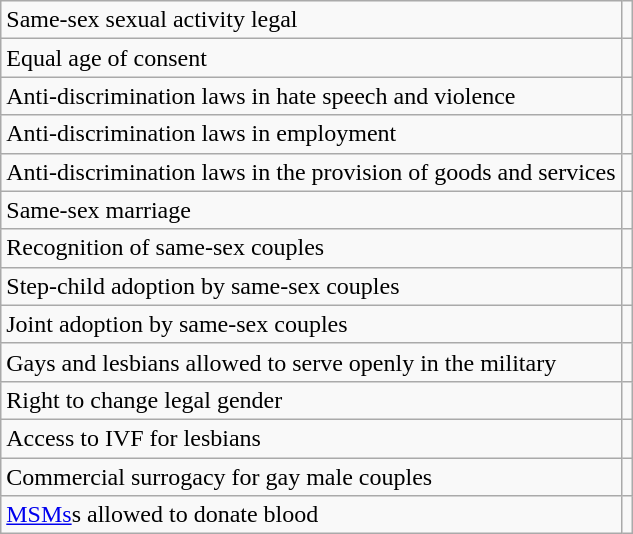<table class="wikitable">
<tr>
<td>Same-sex sexual activity legal</td>
<td></td>
</tr>
<tr>
<td>Equal age of consent</td>
<td></td>
</tr>
<tr>
<td>Anti-discrimination laws in hate speech and violence</td>
<td></td>
</tr>
<tr>
<td>Anti-discrimination laws in employment</td>
<td></td>
</tr>
<tr>
<td>Anti-discrimination laws in the provision of goods and services</td>
<td></td>
</tr>
<tr>
<td>Same-sex marriage</td>
<td></td>
</tr>
<tr>
<td>Recognition of same-sex couples</td>
<td></td>
</tr>
<tr>
<td>Step-child adoption by same-sex couples</td>
<td></td>
</tr>
<tr>
<td>Joint adoption by same-sex couples</td>
<td></td>
</tr>
<tr>
<td>Gays and lesbians allowed to serve openly in the military</td>
<td></td>
</tr>
<tr>
<td>Right to change legal gender</td>
<td></td>
</tr>
<tr>
<td>Access to IVF for lesbians</td>
<td></td>
</tr>
<tr>
<td>Commercial surrogacy for gay male couples</td>
<td></td>
</tr>
<tr>
<td><a href='#'>MSMs</a>s allowed to donate blood</td>
<td></td>
</tr>
</table>
